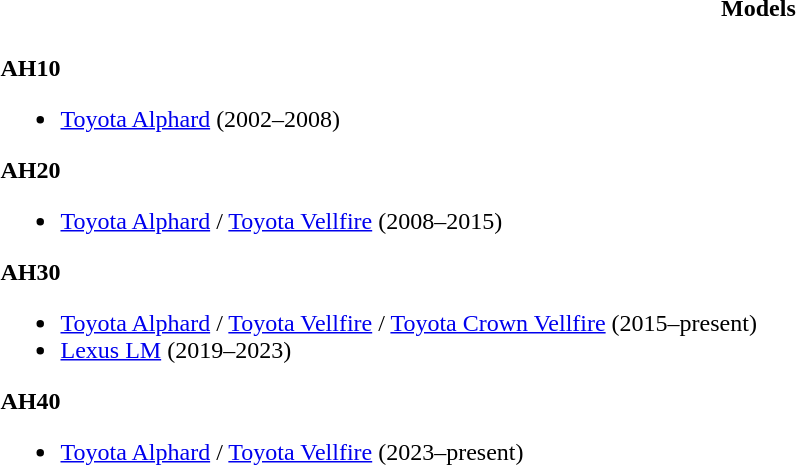<table>
<tr>
<th style="width:50%">Models</th>
</tr>
<tr>
<td style="width:50%"><br><strong>AH10</strong><ul><li><a href='#'>Toyota Alphard</a> (2002–2008)</li></ul><strong>AH20</strong><ul><li><a href='#'>Toyota Alphard</a> / <a href='#'>Toyota Vellfire</a> (2008–2015)</li></ul><strong>AH30</strong><ul><li><a href='#'>Toyota Alphard</a> / <a href='#'>Toyota Vellfire</a> / <a href='#'>Toyota Crown Vellfire</a> (2015–present)</li><li><a href='#'>Lexus LM</a> (2019–2023)</li></ul><strong>AH40</strong><ul><li><a href='#'>Toyota Alphard</a> / <a href='#'>Toyota Vellfire</a> (2023–present)</li></ul></td>
</tr>
</table>
